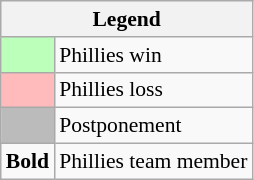<table class="wikitable" style="font-size:90%">
<tr>
<th colspan="2">Legend</th>
</tr>
<tr>
<td style="background:#bfb;"> </td>
<td>Phillies win</td>
</tr>
<tr>
<td style="background:#fbb;"> </td>
<td>Phillies loss</td>
</tr>
<tr>
<td style="background:#bbb;"> </td>
<td>Postponement</td>
</tr>
<tr>
<td><strong>Bold</strong></td>
<td>Phillies team member</td>
</tr>
</table>
